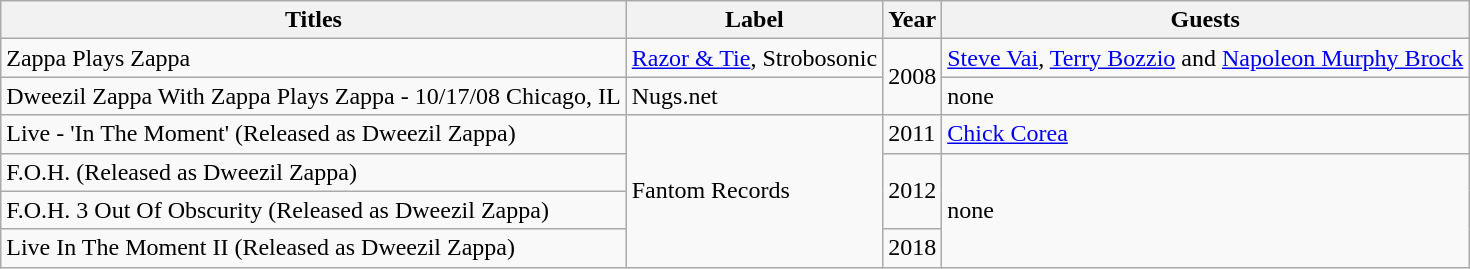<table class="wikitable">
<tr>
<th>Titles</th>
<th>Label</th>
<th>Year</th>
<th>Guests</th>
</tr>
<tr>
<td>Zappa Plays Zappa</td>
<td><a href='#'>Razor & Tie</a>, Strobosonic</td>
<td rowspan="2">2008</td>
<td><a href='#'>Steve Vai</a>, <a href='#'>Terry Bozzio</a> and <a href='#'>Napoleon Murphy Brock</a></td>
</tr>
<tr>
<td>Dweezil Zappa With Zappa Plays Zappa - 10/17/08 Chicago, IL</td>
<td>Nugs.net</td>
<td>none</td>
</tr>
<tr>
<td>Live - 'In The Moment' (Released as Dweezil Zappa)</td>
<td rowspan="4">Fantom Records</td>
<td>2011</td>
<td><a href='#'>Chick Corea</a></td>
</tr>
<tr>
<td>F.O.H. (Released as Dweezil Zappa)</td>
<td rowspan="2">2012</td>
<td rowspan="3">none</td>
</tr>
<tr>
<td>F.O.H. 3 Out Of Obscurity (Released as Dweezil Zappa)</td>
</tr>
<tr>
<td>Live In The Moment II (Released as Dweezil Zappa)</td>
<td>2018</td>
</tr>
</table>
